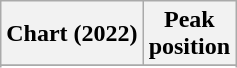<table class="wikitable sortable plainrowheaders" style="text-align:center">
<tr>
<th scope="col">Chart (2022)</th>
<th scope="col">Peak<br>position</th>
</tr>
<tr>
</tr>
<tr>
</tr>
</table>
